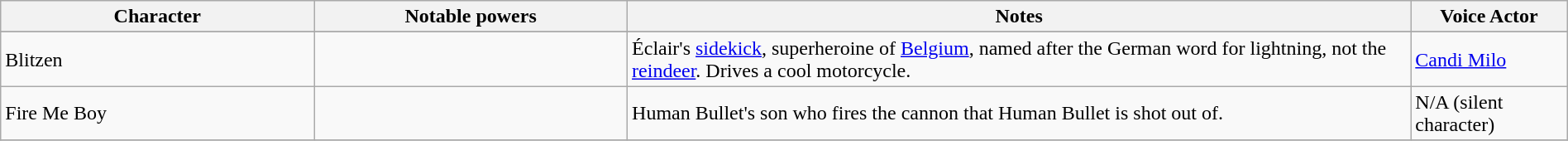<table class="wikitable" width=100%>
<tr>
<th width=20%>Character</th>
<th width=20%>Notable powers</th>
<th width=50%>Notes</th>
<th width=30%>Voice Actor</th>
</tr>
<tr bgcolor="#dddddd">
</tr>
<tr>
<td>Blitzen</td>
<td></td>
<td>Éclair's <a href='#'>sidekick</a>, superheroine of <a href='#'>Belgium</a>, named after the German word for lightning, not the <a href='#'>reindeer</a>. Drives a cool motorcycle.</td>
<td><a href='#'>Candi Milo</a></td>
</tr>
<tr>
<td>Fire Me Boy</td>
<td></td>
<td>Human Bullet's son who fires the cannon that Human Bullet is shot out of.</td>
<td>N/A (silent character)</td>
</tr>
<tr>
</tr>
</table>
